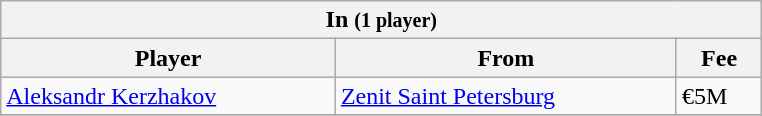<table class="wikitable collapsible collapsed">
<tr>
<th colspan="3" width="500"> <strong>In</strong> <small>(1 player)</small></th>
</tr>
<tr>
<th>Player</th>
<th>From</th>
<th>Fee</th>
</tr>
<tr>
<td> <a href='#'>Aleksandr Kerzhakov</a></td>
<td> <a href='#'>Zenit Saint Petersburg</a></td>
<td>€5M</td>
</tr>
<tr>
</tr>
</table>
